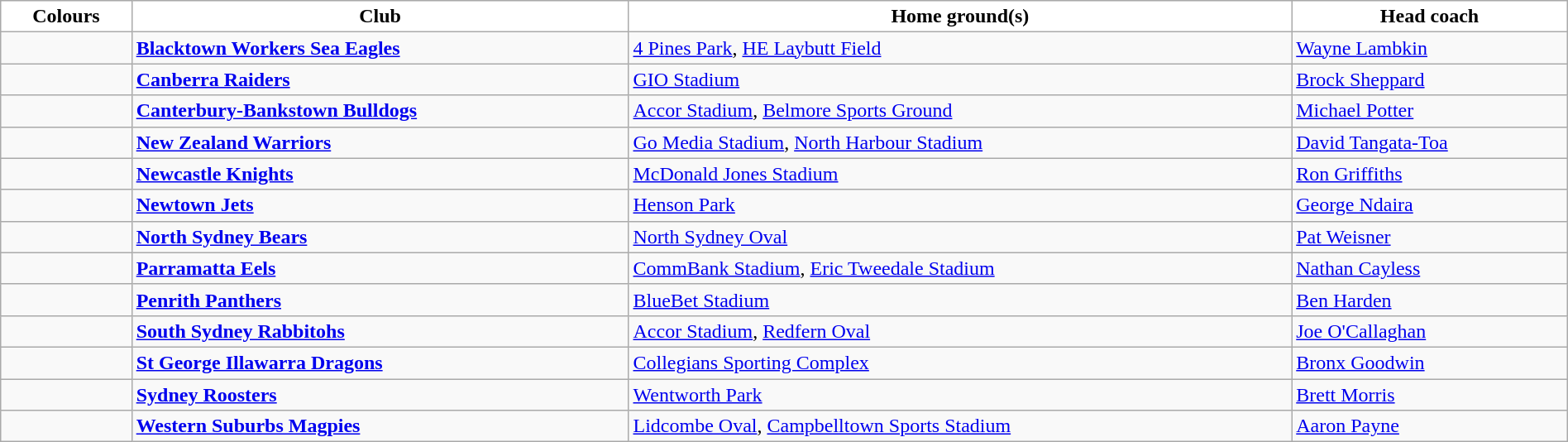<table class="wikitable" style="width:100%; text-align:left">
<tr>
<th style="background:white">Colours</th>
<th style="background:white">Club</th>
<th style="background:white">Home ground(s)</th>
<th style="background:white">Head coach</th>
</tr>
<tr>
<td></td>
<td><strong><a href='#'>Blacktown Workers Sea Eagles</a></strong></td>
<td><a href='#'>4 Pines Park</a>, <a href='#'>HE Laybutt Field</a></td>
<td><a href='#'>Wayne Lambkin</a></td>
</tr>
<tr>
<td></td>
<td><strong><a href='#'>Canberra Raiders</a></strong></td>
<td><a href='#'>GIO Stadium</a></td>
<td><a href='#'>Brock Sheppard</a></td>
</tr>
<tr>
<td></td>
<td><strong><a href='#'>Canterbury-Bankstown Bulldogs</a></strong></td>
<td><a href='#'>Accor Stadium</a>, <a href='#'>Belmore Sports Ground</a></td>
<td><a href='#'>Michael Potter</a></td>
</tr>
<tr>
<td></td>
<td><strong><a href='#'>New Zealand Warriors</a></strong></td>
<td><a href='#'>Go Media Stadium</a>, <a href='#'>North Harbour Stadium</a></td>
<td><a href='#'>David Tangata-Toa</a></td>
</tr>
<tr>
<td></td>
<td><strong><a href='#'>Newcastle Knights</a></strong></td>
<td><a href='#'>McDonald Jones Stadium</a></td>
<td><a href='#'>Ron Griffiths</a></td>
</tr>
<tr>
<td></td>
<td><strong><a href='#'>Newtown Jets</a></strong></td>
<td><a href='#'>Henson Park</a></td>
<td><a href='#'>George Ndaira</a></td>
</tr>
<tr>
<td></td>
<td><strong><a href='#'>North Sydney Bears</a></strong></td>
<td><a href='#'>North Sydney Oval</a></td>
<td><a href='#'>Pat Weisner</a></td>
</tr>
<tr>
<td></td>
<td><strong><a href='#'>Parramatta Eels</a></strong></td>
<td><a href='#'>CommBank Stadium</a>, <a href='#'>Eric Tweedale Stadium</a></td>
<td><a href='#'>Nathan Cayless</a></td>
</tr>
<tr>
<td></td>
<td><strong><a href='#'>Penrith Panthers</a></strong></td>
<td><a href='#'>BlueBet Stadium</a></td>
<td><a href='#'>Ben Harden</a></td>
</tr>
<tr>
<td></td>
<td><strong><a href='#'>South Sydney Rabbitohs</a></strong></td>
<td><a href='#'>Accor Stadium</a>, <a href='#'>Redfern Oval</a></td>
<td><a href='#'>Joe O'Callaghan</a></td>
</tr>
<tr>
<td></td>
<td><strong><a href='#'>St George Illawarra Dragons</a></strong></td>
<td><a href='#'>Collegians Sporting Complex</a></td>
<td><a href='#'>Bronx Goodwin</a></td>
</tr>
<tr>
<td></td>
<td><strong><a href='#'>Sydney Roosters</a></strong></td>
<td><a href='#'>Wentworth Park</a></td>
<td><a href='#'>Brett Morris</a></td>
</tr>
<tr>
<td></td>
<td><strong><a href='#'>Western Suburbs Magpies</a></strong></td>
<td><a href='#'>Lidcombe Oval</a>, <a href='#'>Campbelltown Sports Stadium</a></td>
<td><a href='#'>Aaron Payne</a></td>
</tr>
</table>
